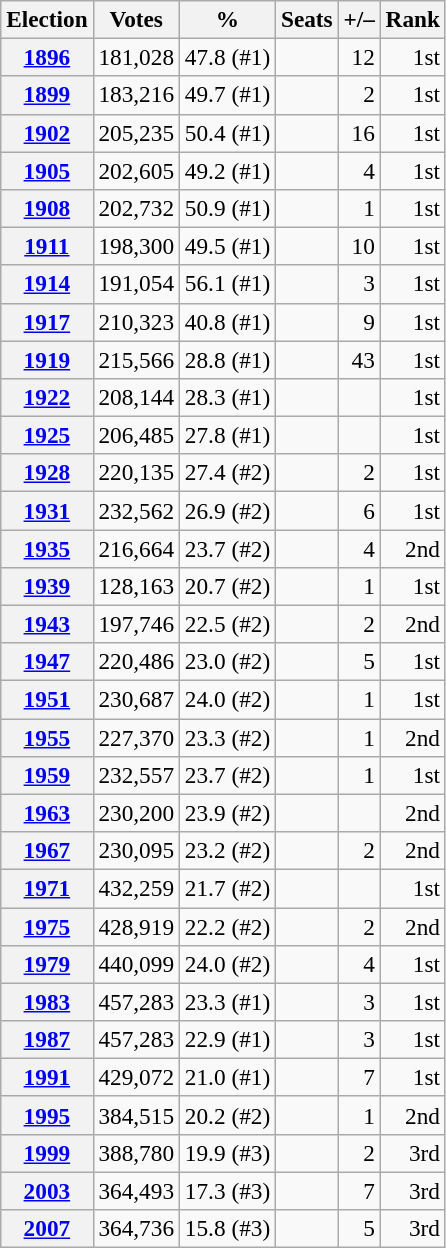<table class="wikitable" style="font-size:97%; text-align:right;">
<tr>
<th>Election</th>
<th>Votes</th>
<th>%</th>
<th>Seats</th>
<th>+/–</th>
<th>Rank</th>
</tr>
<tr>
<th><a href='#'>1896</a></th>
<td>181,028</td>
<td>47.8 (#1)</td>
<td></td>
<td> 12</td>
<td> 1st</td>
</tr>
<tr>
<th><a href='#'>1899</a></th>
<td>183,216</td>
<td>49.7 (#1)</td>
<td></td>
<td> 2</td>
<td> 1st</td>
</tr>
<tr>
<th><a href='#'>1902</a></th>
<td>205,235</td>
<td>50.4 (#1)</td>
<td></td>
<td> 16</td>
<td> 1st</td>
</tr>
<tr>
<th><a href='#'>1905</a></th>
<td>202,605</td>
<td>49.2 (#1)</td>
<td></td>
<td> 4</td>
<td> 1st</td>
</tr>
<tr>
<th><a href='#'>1908</a></th>
<td>202,732</td>
<td>50.9 (#1)</td>
<td></td>
<td> 1</td>
<td> 1st</td>
</tr>
<tr>
<th><a href='#'>1911</a></th>
<td>198,300</td>
<td>49.5 (#1)</td>
<td></td>
<td> 10</td>
<td> 1st</td>
</tr>
<tr>
<th><a href='#'>1914</a></th>
<td>191,054</td>
<td>56.1 (#1)</td>
<td></td>
<td> 3</td>
<td> 1st</td>
</tr>
<tr>
<th><a href='#'>1917</a></th>
<td>210,323</td>
<td>40.8 (#1)</td>
<td></td>
<td> 9</td>
<td> 1st</td>
</tr>
<tr>
<th><a href='#'>1919</a></th>
<td>215,566</td>
<td>28.8 (#1)</td>
<td></td>
<td> 43</td>
<td> 1st</td>
</tr>
<tr>
<th><a href='#'>1922</a></th>
<td>208,144</td>
<td>28.3 (#1)</td>
<td></td>
<td></td>
<td> 1st</td>
</tr>
<tr>
<th><a href='#'>1925</a></th>
<td>206,485</td>
<td>27.8 (#1)</td>
<td></td>
<td></td>
<td> 1st</td>
</tr>
<tr>
<th><a href='#'>1928</a></th>
<td>220,135</td>
<td>27.4 (#2)</td>
<td></td>
<td> 2</td>
<td> 1st</td>
</tr>
<tr>
<th><a href='#'>1931</a></th>
<td>232,562</td>
<td>26.9 (#2)</td>
<td></td>
<td> 6</td>
<td> 1st</td>
</tr>
<tr>
<th><a href='#'>1935</a></th>
<td>216,664</td>
<td>23.7 (#2)</td>
<td></td>
<td> 4</td>
<td> 2nd</td>
</tr>
<tr>
<th><a href='#'>1939</a></th>
<td>128,163</td>
<td>20.7 (#2)</td>
<td></td>
<td> 1</td>
<td> 1st</td>
</tr>
<tr>
<th><a href='#'>1943</a></th>
<td>197,746</td>
<td>22.5 (#2)</td>
<td></td>
<td> 2</td>
<td> 2nd</td>
</tr>
<tr>
<th><a href='#'>1947</a></th>
<td>220,486</td>
<td>23.0 (#2)</td>
<td></td>
<td> 5</td>
<td> 1st</td>
</tr>
<tr>
<th><a href='#'>1951</a></th>
<td>230,687</td>
<td>24.0 (#2)</td>
<td></td>
<td> 1</td>
<td> 1st</td>
</tr>
<tr>
<th><a href='#'>1955</a></th>
<td>227,370</td>
<td>23.3 (#2)</td>
<td></td>
<td> 1</td>
<td> 2nd</td>
</tr>
<tr>
<th><a href='#'>1959</a></th>
<td>232,557</td>
<td>23.7 (#2)</td>
<td></td>
<td> 1</td>
<td> 1st</td>
</tr>
<tr>
<th><a href='#'>1963</a></th>
<td>230,200</td>
<td>23.9 (#2)</td>
<td></td>
<td></td>
<td> 2nd</td>
</tr>
<tr>
<th><a href='#'>1967</a></th>
<td>230,095</td>
<td>23.2 (#2)</td>
<td></td>
<td> 2</td>
<td> 2nd</td>
</tr>
<tr>
<th><a href='#'>1971</a></th>
<td>432,259</td>
<td>21.7 (#2)</td>
<td></td>
<td></td>
<td> 1st</td>
</tr>
<tr>
<th><a href='#'>1975</a></th>
<td>428,919</td>
<td>22.2 (#2)</td>
<td></td>
<td> 2</td>
<td> 2nd</td>
</tr>
<tr>
<th><a href='#'>1979</a></th>
<td>440,099</td>
<td>24.0 (#2)</td>
<td></td>
<td> 4</td>
<td> 1st</td>
</tr>
<tr>
<th><a href='#'>1983</a></th>
<td>457,283</td>
<td>23.3 (#1)</td>
<td></td>
<td> 3</td>
<td> 1st</td>
</tr>
<tr>
<th><a href='#'>1987</a></th>
<td>457,283</td>
<td>22.9 (#1)</td>
<td></td>
<td> 3</td>
<td> 1st</td>
</tr>
<tr>
<th><a href='#'>1991</a></th>
<td>429,072</td>
<td>21.0 (#1)</td>
<td></td>
<td> 7</td>
<td> 1st</td>
</tr>
<tr>
<th><a href='#'>1995</a></th>
<td>384,515</td>
<td>20.2 (#2)</td>
<td></td>
<td> 1</td>
<td> 2nd</td>
</tr>
<tr>
<th><a href='#'>1999</a></th>
<td>388,780</td>
<td>19.9 (#3)</td>
<td></td>
<td> 2</td>
<td> 3rd</td>
</tr>
<tr>
<th><a href='#'>2003</a></th>
<td>364,493</td>
<td>17.3 (#3)</td>
<td></td>
<td> 7</td>
<td> 3rd</td>
</tr>
<tr>
<th><a href='#'>2007</a></th>
<td>364,736</td>
<td>15.8 (#3)</td>
<td></td>
<td> 5</td>
<td> 3rd</td>
</tr>
</table>
